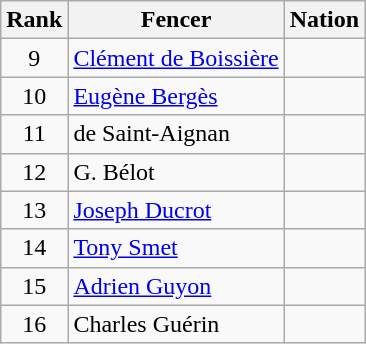<table class="wikitable sortable" style="text-align:center">
<tr>
<th>Rank</th>
<th>Fencer</th>
<th>Nation</th>
</tr>
<tr>
<td>9</td>
<td align=left><a href='#'>Clément de Boissière</a></td>
<td align=left></td>
</tr>
<tr>
<td>10</td>
<td align=left><a href='#'>Eugène Bergès</a></td>
<td align=left></td>
</tr>
<tr>
<td>11</td>
<td align=left>de Saint-Aignan</td>
<td align=left></td>
</tr>
<tr>
<td>12</td>
<td align=left>G. Bélot</td>
<td align=left></td>
</tr>
<tr>
<td>13</td>
<td align=left><a href='#'>Joseph Ducrot</a></td>
<td align=left></td>
</tr>
<tr>
<td>14</td>
<td align=left><a href='#'>Tony Smet</a></td>
<td align=left></td>
</tr>
<tr>
<td>15</td>
<td align=left><a href='#'>Adrien Guyon</a></td>
<td align=left></td>
</tr>
<tr>
<td>16</td>
<td align=left>Charles Guérin</td>
<td align=left></td>
</tr>
</table>
